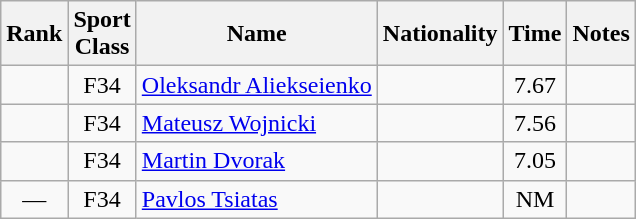<table class="wikitable sortable" style="text-align:center">
<tr>
<th>Rank</th>
<th>Sport<br>Class</th>
<th>Name</th>
<th>Nationality</th>
<th>Time</th>
<th>Notes</th>
</tr>
<tr>
<td></td>
<td>F34</td>
<td align=left><a href='#'>Oleksandr Aliekseienko</a></td>
<td align=left></td>
<td>7.67</td>
<td></td>
</tr>
<tr>
<td></td>
<td>F34</td>
<td align=left><a href='#'>Mateusz Wojnicki</a></td>
<td align=left></td>
<td>7.56</td>
<td></td>
</tr>
<tr>
<td></td>
<td>F34</td>
<td align=left><a href='#'>Martin Dvorak</a></td>
<td align=left></td>
<td>7.05</td>
<td></td>
</tr>
<tr>
<td>—</td>
<td>F34</td>
<td align=left><a href='#'>Pavlos Tsiatas</a></td>
<td align=left></td>
<td>NM</td>
<td></td>
</tr>
</table>
